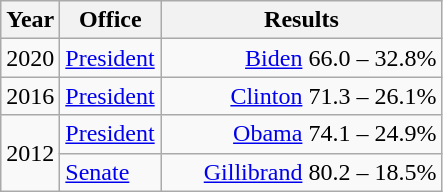<table class=wikitable>
<tr>
<th width="30">Year</th>
<th width="60">Office</th>
<th width="180">Results</th>
</tr>
<tr>
<td>2020</td>
<td><a href='#'>President</a></td>
<td align="right" ><a href='#'>Biden</a> 66.0 – 32.8%</td>
</tr>
<tr>
<td>2016</td>
<td><a href='#'>President</a></td>
<td align="right" ><a href='#'>Clinton</a> 71.3 – 26.1%</td>
</tr>
<tr>
<td rowspan="2">2012</td>
<td><a href='#'>President</a></td>
<td align="right" ><a href='#'>Obama</a> 74.1 – 24.9%</td>
</tr>
<tr>
<td><a href='#'>Senate</a></td>
<td align="right" ><a href='#'>Gillibrand</a> 80.2 – 18.5%</td>
</tr>
</table>
